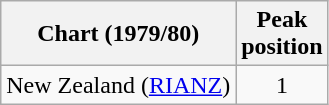<table class="wikitable">
<tr>
<th>Chart (1979/80)</th>
<th>Peak<br>position</th>
</tr>
<tr>
<td>New Zealand (<a href='#'>RIANZ</a>)</td>
<td style="text-align:center;">1</td>
</tr>
</table>
